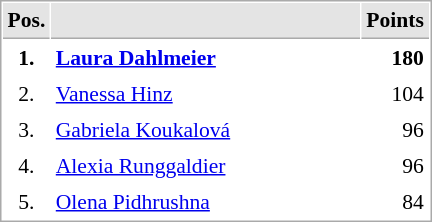<table cellspacing="1" cellpadding="3" style="border:1px solid #AAAAAA;font-size:90%">
<tr bgcolor="#E4E4E4">
<th style="border-bottom:1px solid #AAAAAA" width=10>Pos.</th>
<th style="border-bottom:1px solid #AAAAAA" width=200></th>
<th style="border-bottom:1px solid #AAAAAA" width=20>Points</th>
</tr>
<tr>
<td align="center"><strong>1.</strong></td>
<td><strong> <a href='#'>Laura Dahlmeier</a></strong></td>
<td align="right"><strong>180</strong></td>
</tr>
<tr>
<td align="center">2.</td>
<td> <a href='#'>Vanessa Hinz</a></td>
<td align="right">104</td>
</tr>
<tr>
<td align="center">3.</td>
<td> <a href='#'>Gabriela Koukalová</a></td>
<td align="right">96</td>
</tr>
<tr>
<td align="center">4.</td>
<td> <a href='#'>Alexia Runggaldier</a></td>
<td align="right">96</td>
</tr>
<tr>
<td align="center">5.</td>
<td> <a href='#'>Olena Pidhrushna</a></td>
<td align="right">84</td>
</tr>
</table>
